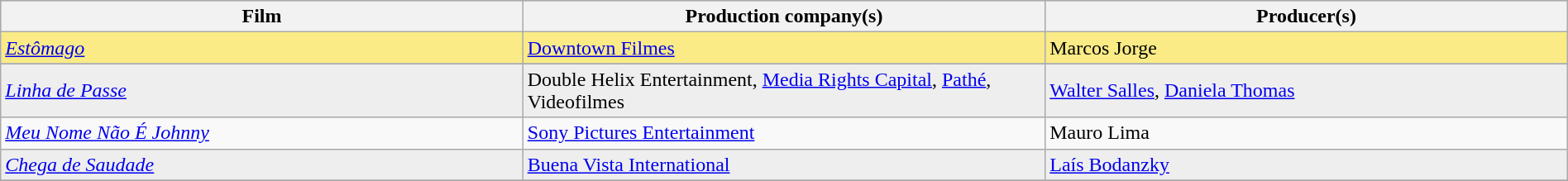<table class="wikitable" style="width:100%;">
<tr style="background:#bebebe">
<th style="width:33%;">Film</th>
<th style="width:33%;">Production company(s)</th>
<th style="width:33%;">Producer(s)</th>
</tr>
<tr style="background:#FAEB86">
<td><em><a href='#'>Estômago</a> </em></td>
<td><a href='#'>Downtown Filmes</a></td>
<td>Marcos Jorge</td>
</tr>
<tr>
</tr>
<tr style="background:#eee;">
<td><em><a href='#'>Linha de Passe</a></em></td>
<td>Double Helix Entertainment, <a href='#'>Media Rights Capital</a>, <a href='#'>Pathé</a>, Videofilmes</td>
<td><a href='#'>Walter Salles</a>, <a href='#'>Daniela Thomas</a></td>
</tr>
<tr>
<td><em><a href='#'>Meu Nome Não É Johnny</a></em></td>
<td><a href='#'>Sony Pictures Entertainment</a></td>
<td>Mauro Lima</td>
</tr>
<tr style="background:#eee;">
<td><em><a href='#'>Chega de Saudade</a> </em></td>
<td><a href='#'>Buena Vista International</a></td>
<td><a href='#'>Laís Bodanzky</a></td>
</tr>
<tr>
</tr>
</table>
